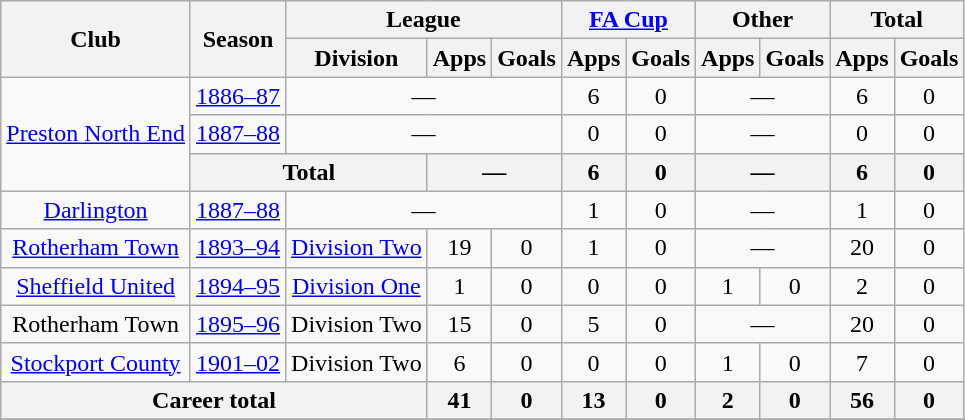<table class=wikitable style="text-align:center">
<tr>
<th rowspan="2">Club</th>
<th rowspan="2">Season</th>
<th colspan="3">League</th>
<th colspan="2"><a href='#'>FA Cup</a></th>
<th colspan="2">Other</th>
<th colspan="2">Total</th>
</tr>
<tr>
<th>Division</th>
<th>Apps</th>
<th>Goals</th>
<th>Apps</th>
<th>Goals</th>
<th>Apps</th>
<th>Goals</th>
<th>Apps</th>
<th>Goals</th>
</tr>
<tr>
<td rowspan="3"><a href='#'>Preston North End</a></td>
<td><a href='#'>1886–87</a></td>
<td colspan="3">—</td>
<td>6</td>
<td>0</td>
<td colspan="2">—</td>
<td>6</td>
<td>0</td>
</tr>
<tr>
<td><a href='#'>1887–88</a></td>
<td colspan="3">—</td>
<td>0</td>
<td>0</td>
<td colspan="2">—</td>
<td>0</td>
<td>0</td>
</tr>
<tr>
<th colspan="2">Total</th>
<th colspan="2">—</th>
<th>6</th>
<th>0</th>
<th colspan="2">—</th>
<th>6</th>
<th>0</th>
</tr>
<tr>
<td><a href='#'>Darlington</a></td>
<td><a href='#'>1887–88</a></td>
<td colspan="3">—</td>
<td>1</td>
<td>0</td>
<td colspan="2">—</td>
<td>1</td>
<td>0</td>
</tr>
<tr>
<td><a href='#'>Rotherham Town</a></td>
<td><a href='#'>1893–94</a></td>
<td><a href='#'>Division Two</a></td>
<td>19</td>
<td>0</td>
<td>1</td>
<td>0</td>
<td colspan="2">—</td>
<td>20</td>
<td>0</td>
</tr>
<tr>
<td><a href='#'>Sheffield United</a></td>
<td><a href='#'>1894–95</a></td>
<td><a href='#'>Division One</a></td>
<td>1</td>
<td>0</td>
<td>0</td>
<td>0</td>
<td>1</td>
<td>0</td>
<td>2</td>
<td>0</td>
</tr>
<tr>
<td>Rotherham Town</td>
<td><a href='#'>1895–96</a></td>
<td>Division Two</td>
<td>15</td>
<td>0</td>
<td>5</td>
<td>0</td>
<td colspan="2">—</td>
<td>20</td>
<td>0</td>
</tr>
<tr>
<td><a href='#'>Stockport County</a></td>
<td><a href='#'>1901–02</a></td>
<td>Division Two</td>
<td>6</td>
<td>0</td>
<td>0</td>
<td>0</td>
<td>1</td>
<td>0</td>
<td>7</td>
<td>0</td>
</tr>
<tr>
<th colspan="3">Career total</th>
<th>41</th>
<th>0</th>
<th>13</th>
<th>0</th>
<th>2</th>
<th>0</th>
<th>56</th>
<th>0</th>
</tr>
<tr>
</tr>
</table>
